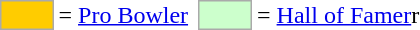<table>
<tr>
<td style="background:#FFCC00; border:1px solid #aaa; width:2em;"></td>
<td>= <a href='#'>Pro Bowler</a></td>
<td></td>
<td style="background-color:#CCFFCC; border:1px solid #aaaaaa; width:2em;"></td>
<td>= <a href='#'>Hall of Famer</a>r</td>
</tr>
</table>
